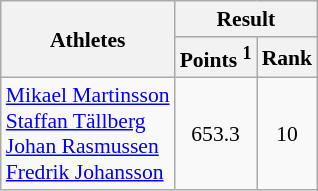<table class="wikitable" border="1" style="font-size:90%">
<tr>
<th rowspan=2>Athletes</th>
<th colspan=2>Result</th>
</tr>
<tr>
<th>Points <sup>1</sup></th>
<th>Rank</th>
</tr>
<tr>
<td><a href='#'>Mikael Martinsson</a><br><a href='#'>Staffan Tällberg</a><br><a href='#'>Johan Rasmussen</a><br><a href='#'>Fredrik Johansson</a></td>
<td align=center>653.3</td>
<td align=center>10</td>
</tr>
</table>
